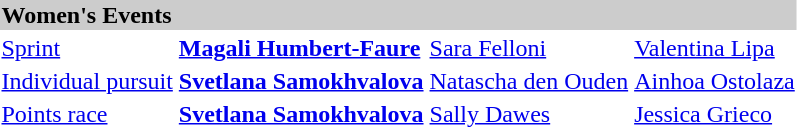<table>
<tr bgcolor="#cccccc">
<td colspan=4><strong>Women's Events</strong></td>
</tr>
<tr>
<td><a href='#'>Sprint</a> <br></td>
<td><strong><a href='#'>Magali Humbert-Faure</a><br><small></small></strong></td>
<td><a href='#'>Sara Felloni</a><br><small></small></td>
<td><a href='#'>Valentina Lipa</a><br><small></small></td>
</tr>
<tr>
<td><a href='#'>Individual pursuit</a> <br></td>
<td><strong><a href='#'>Svetlana Samokhvalova</a><br><small></small></strong></td>
<td><a href='#'>Natascha den Ouden</a><br><small></small></td>
<td><a href='#'>Ainhoa Ostolaza</a><br><small></small></td>
</tr>
<tr>
<td><a href='#'>Points race</a> <br></td>
<td><strong><a href='#'>Svetlana Samokhvalova</a><br><small></small></strong></td>
<td><a href='#'>Sally Dawes</a><br><small></small></td>
<td><a href='#'>Jessica Grieco</a><br><small></small></td>
</tr>
</table>
